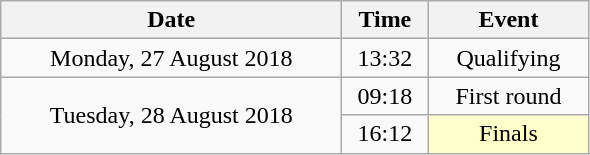<table class = "wikitable" style="text-align:center;">
<tr>
<th width=220>Date</th>
<th width=50>Time</th>
<th width=100>Event</th>
</tr>
<tr>
<td>Monday, 27 August 2018</td>
<td>13:32</td>
<td>Qualifying</td>
</tr>
<tr>
<td rowspan=2>Tuesday, 28 August 2018</td>
<td>09:18</td>
<td>First round</td>
</tr>
<tr>
<td>16:12</td>
<td bgcolor=ffffcc>Finals</td>
</tr>
</table>
